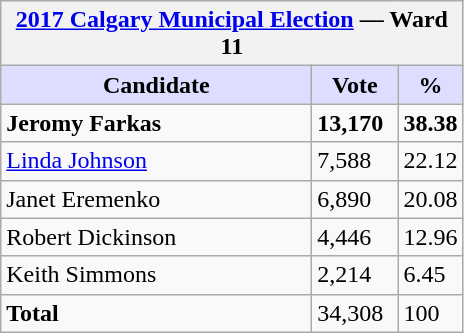<table class="wikitable">
<tr>
<th colspan="3"><a href='#'>2017 Calgary Municipal Election</a> — Ward 11</th>
</tr>
<tr>
<th style="background:#ddf; width:200px;">Candidate</th>
<th style="background:#ddf; width:50px;">Vote</th>
<th style="background:#ddf; width:30px;">%</th>
</tr>
<tr>
<td><strong>Jeromy Farkas</strong></td>
<td><strong>13,170</strong></td>
<td><strong>38.38</strong></td>
</tr>
<tr>
<td><a href='#'>Linda Johnson</a></td>
<td>7,588</td>
<td>22.12</td>
</tr>
<tr>
<td>Janet Eremenko</td>
<td>6,890</td>
<td>20.08</td>
</tr>
<tr>
<td>Robert Dickinson</td>
<td>4,446</td>
<td>12.96</td>
</tr>
<tr>
<td>Keith Simmons</td>
<td>2,214</td>
<td>6.45</td>
</tr>
<tr>
<td><strong>Total</strong></td>
<td>34,308</td>
<td>100</td>
</tr>
</table>
